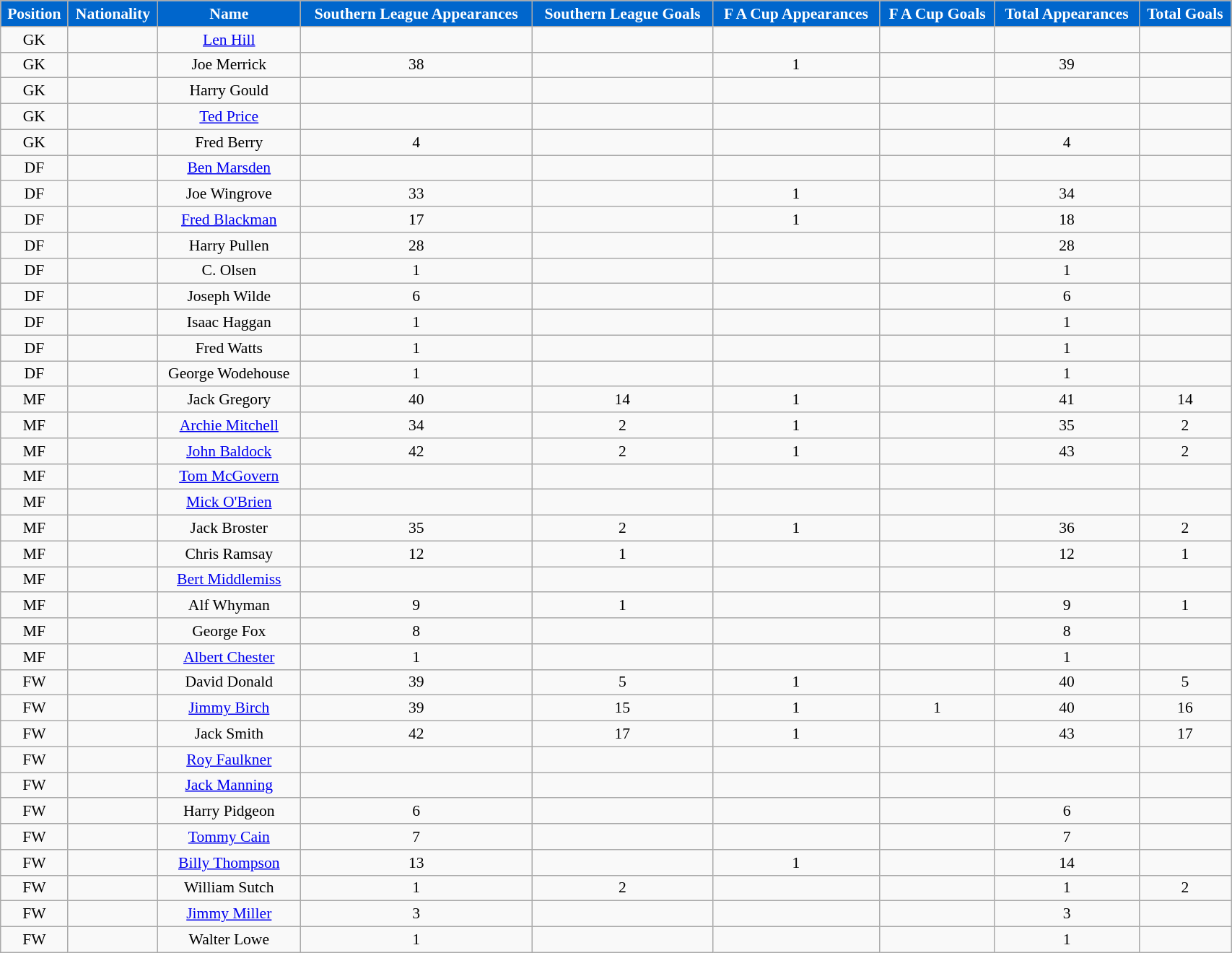<table class="wikitable" style="text-align:center; font-size:90%; width:90%;">
<tr>
<th style="background:#0066CC; color:#FFFFFF; text-align:center;">Position</th>
<th style="background:#0066CC; color:#FFFFFF; text-align:center;">Nationality</th>
<th style="background:#0066CC; color:#FFFFFF; text-align:center;"><strong>Name</strong></th>
<th style="background:#0066CC; color:#FFFFFF; text-align:center;"><strong>Southern League</strong> Appearances</th>
<th style="background:#0066CC; color:#FFFFFF; text-align:center;"><strong>Southern League</strong> Goals</th>
<th style="background:#0066CC; color:#FFFFFF; text-align:center;">F A Cup Appearances</th>
<th style="background:#0066CC; color:#FFFFFF; text-align:center;">F A Cup Goals</th>
<th style="background:#0066CC; color:#FFFFFF; text-align:center;">Total Appearances</th>
<th style="background:#0066CC; color:#FFFFFF; text-align:center;">Total Goals</th>
</tr>
<tr>
<td>GK</td>
<td></td>
<td><a href='#'>Len Hill</a></td>
<td></td>
<td></td>
<td></td>
<td></td>
<td></td>
<td></td>
</tr>
<tr>
<td>GK</td>
<td></td>
<td>Joe Merrick</td>
<td>38</td>
<td></td>
<td>1</td>
<td></td>
<td>39</td>
<td></td>
</tr>
<tr>
<td>GK</td>
<td></td>
<td>Harry Gould</td>
<td></td>
<td></td>
<td></td>
<td></td>
<td></td>
<td></td>
</tr>
<tr>
<td>GK</td>
<td></td>
<td><a href='#'>Ted Price</a></td>
<td></td>
<td></td>
<td></td>
<td></td>
<td></td>
<td></td>
</tr>
<tr>
<td>GK</td>
<td></td>
<td>Fred Berry</td>
<td>4</td>
<td></td>
<td></td>
<td></td>
<td>4</td>
<td></td>
</tr>
<tr>
<td>DF</td>
<td></td>
<td><a href='#'>Ben Marsden</a></td>
<td></td>
<td></td>
<td></td>
<td></td>
<td></td>
<td></td>
</tr>
<tr>
<td>DF</td>
<td></td>
<td>Joe Wingrove</td>
<td>33</td>
<td></td>
<td>1</td>
<td></td>
<td>34</td>
<td></td>
</tr>
<tr>
<td>DF</td>
<td></td>
<td><a href='#'>Fred Blackman</a></td>
<td>17</td>
<td></td>
<td>1</td>
<td></td>
<td>18</td>
<td></td>
</tr>
<tr>
<td>DF</td>
<td></td>
<td>Harry Pullen</td>
<td>28</td>
<td></td>
<td></td>
<td></td>
<td>28</td>
<td></td>
</tr>
<tr>
<td>DF</td>
<td></td>
<td>C. Olsen</td>
<td>1</td>
<td></td>
<td></td>
<td></td>
<td>1</td>
<td></td>
</tr>
<tr>
<td>DF</td>
<td></td>
<td>Joseph Wilde</td>
<td>6</td>
<td></td>
<td></td>
<td></td>
<td>6</td>
<td></td>
</tr>
<tr>
<td>DF</td>
<td></td>
<td>Isaac Haggan</td>
<td>1</td>
<td></td>
<td></td>
<td></td>
<td>1</td>
<td></td>
</tr>
<tr>
<td>DF</td>
<td></td>
<td>Fred Watts</td>
<td>1</td>
<td></td>
<td></td>
<td></td>
<td>1</td>
<td></td>
</tr>
<tr>
<td>DF</td>
<td></td>
<td>George Wodehouse</td>
<td>1</td>
<td></td>
<td></td>
<td></td>
<td>1</td>
<td></td>
</tr>
<tr>
<td>MF</td>
<td></td>
<td>Jack Gregory</td>
<td>40</td>
<td>14</td>
<td>1</td>
<td></td>
<td>41</td>
<td>14</td>
</tr>
<tr>
<td>MF</td>
<td></td>
<td><a href='#'>Archie Mitchell</a></td>
<td>34</td>
<td>2</td>
<td>1</td>
<td></td>
<td>35</td>
<td>2</td>
</tr>
<tr>
<td>MF</td>
<td></td>
<td><a href='#'>John Baldock</a></td>
<td>42</td>
<td>2</td>
<td>1</td>
<td></td>
<td>43</td>
<td>2</td>
</tr>
<tr>
<td>MF</td>
<td></td>
<td><a href='#'>Tom McGovern</a></td>
<td></td>
<td></td>
<td></td>
<td></td>
<td></td>
<td></td>
</tr>
<tr>
<td>MF</td>
<td></td>
<td><a href='#'>Mick O'Brien</a></td>
<td></td>
<td></td>
<td></td>
<td></td>
<td></td>
<td></td>
</tr>
<tr>
<td>MF</td>
<td></td>
<td>Jack Broster</td>
<td>35</td>
<td>2</td>
<td>1</td>
<td></td>
<td>36</td>
<td>2</td>
</tr>
<tr>
<td>MF</td>
<td></td>
<td>Chris Ramsay</td>
<td>12</td>
<td>1</td>
<td></td>
<td></td>
<td>12</td>
<td>1</td>
</tr>
<tr>
<td>MF</td>
<td></td>
<td><a href='#'>Bert Middlemiss</a></td>
<td></td>
<td></td>
<td></td>
<td></td>
<td></td>
<td></td>
</tr>
<tr>
<td>MF</td>
<td></td>
<td>Alf Whyman</td>
<td>9</td>
<td>1</td>
<td></td>
<td></td>
<td>9</td>
<td>1</td>
</tr>
<tr>
<td>MF</td>
<td></td>
<td>George Fox</td>
<td>8</td>
<td></td>
<td></td>
<td></td>
<td>8</td>
<td></td>
</tr>
<tr>
<td>MF</td>
<td></td>
<td><a href='#'>Albert Chester</a></td>
<td>1</td>
<td></td>
<td></td>
<td></td>
<td>1</td>
<td></td>
</tr>
<tr>
<td>FW</td>
<td></td>
<td>David Donald</td>
<td>39</td>
<td>5</td>
<td>1</td>
<td></td>
<td>40</td>
<td>5</td>
</tr>
<tr>
<td>FW</td>
<td></td>
<td><a href='#'>Jimmy Birch</a></td>
<td>39</td>
<td>15</td>
<td>1</td>
<td>1</td>
<td>40</td>
<td>16</td>
</tr>
<tr>
<td>FW</td>
<td></td>
<td>Jack Smith</td>
<td>42</td>
<td>17</td>
<td>1</td>
<td></td>
<td>43</td>
<td>17</td>
</tr>
<tr>
<td>FW</td>
<td></td>
<td><a href='#'>Roy Faulkner</a></td>
<td></td>
<td></td>
<td></td>
<td></td>
<td></td>
<td></td>
</tr>
<tr>
<td>FW</td>
<td></td>
<td><a href='#'>Jack Manning</a></td>
<td></td>
<td></td>
<td></td>
<td></td>
<td></td>
<td></td>
</tr>
<tr>
<td>FW</td>
<td></td>
<td>Harry Pidgeon</td>
<td>6</td>
<td></td>
<td></td>
<td></td>
<td>6</td>
<td></td>
</tr>
<tr>
<td>FW</td>
<td></td>
<td><a href='#'>Tommy Cain</a></td>
<td>7</td>
<td></td>
<td></td>
<td></td>
<td>7</td>
<td></td>
</tr>
<tr>
<td>FW</td>
<td></td>
<td><a href='#'>Billy Thompson</a></td>
<td>13</td>
<td></td>
<td>1</td>
<td></td>
<td>14</td>
<td></td>
</tr>
<tr>
<td>FW</td>
<td></td>
<td>William Sutch</td>
<td>1</td>
<td>2</td>
<td></td>
<td></td>
<td>1</td>
<td>2</td>
</tr>
<tr>
<td>FW</td>
<td></td>
<td><a href='#'>Jimmy Miller</a></td>
<td>3</td>
<td></td>
<td></td>
<td></td>
<td>3</td>
<td></td>
</tr>
<tr>
<td>FW</td>
<td></td>
<td>Walter Lowe</td>
<td>1</td>
<td></td>
<td></td>
<td></td>
<td>1</td>
<td></td>
</tr>
</table>
